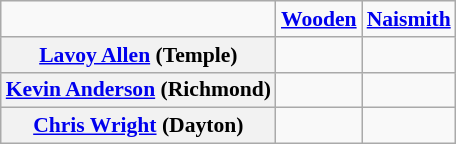<table class="wikitable" style="white-space:nowrap; font-size:90%;">
<tr>
<td></td>
<td><strong><a href='#'>Wooden</a></strong></td>
<td><strong><a href='#'>Naismith</a></strong></td>
</tr>
<tr>
<th><a href='#'>Lavoy Allen</a> (Temple)</th>
<td></td>
<td></td>
</tr>
<tr>
<th><a href='#'>Kevin Anderson</a> (Richmond)</th>
<td></td>
<td></td>
</tr>
<tr>
<th><a href='#'>Chris Wright</a> (Dayton)</th>
<td></td>
<td></td>
</tr>
</table>
